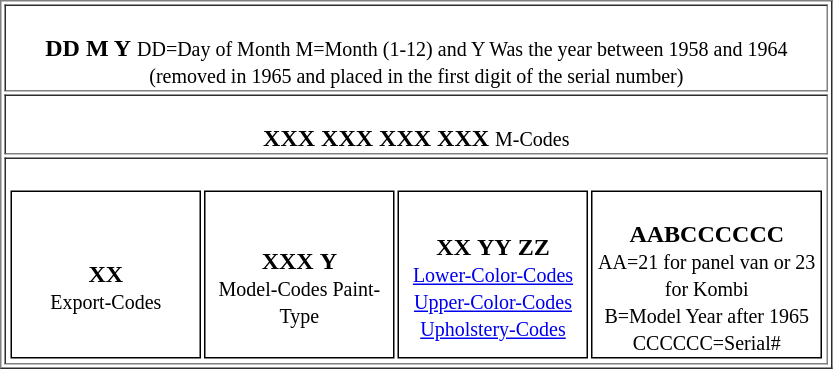<table border="1" style="text-align:center;">
<tr>
<td><br><strong>DD M Y</strong>
<small>DD=Day of Month M=Month (1-12) and Y Was the year between 1958 and 1964<br>(removed in 1965 and placed in the first digit of the serial number)</small></td>
</tr>
<tr>
<td><br><strong>XXX XXX XXX XXX</strong>
<small>M-Codes</small></td>
</tr>
<tr>
<td><br><table>
<tr>
<td style="width:15%;border:solid 1px;"><br><strong>XX</strong><br><small>Export-Codes</small></td>
<td style="width:15%;border:solid 1px;"><br><strong>XXX</strong> <strong>Y</strong><br><small>Model-Codes Paint-Type</small></td>
<td style="width:15%;border:solid 1px;"><br><strong>XX</strong> <strong>YY</strong> <strong>ZZ</strong><br><small>
<a href='#'>Lower-Color-Codes</a><br>
<a href='#'>Upper-Color-Codes</a><br>
<a href='#'>Upholstery-Codes</a>
</small></td>
<td style="width:15%;border:solid 1px;"><br><strong>AABCCCCCC</strong><br><small>AA=21 for panel van or 23 for Kombi<br>B=Model Year after 1965<br>CCCCCC=Serial#</small></td>
</tr>
</table>
</td>
</tr>
</table>
